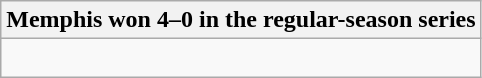<table class="wikitable collapsible collapsed">
<tr>
<th>Memphis won 4–0 in the regular-season series</th>
</tr>
<tr>
<td><br>


</td>
</tr>
</table>
